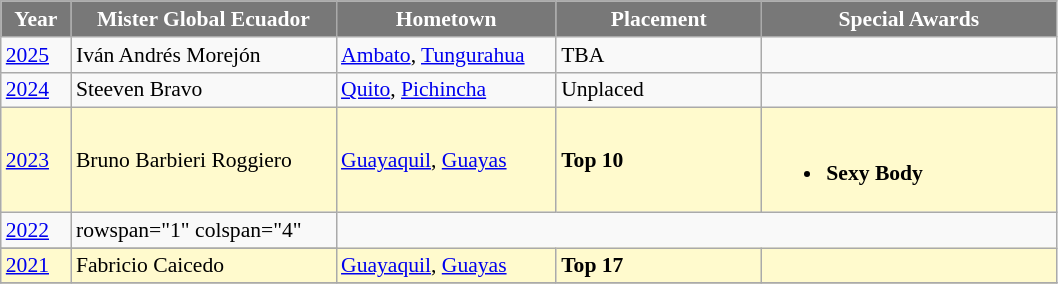<table class="wikitable" sortable" style="font-size: 90%">
<tr>
<th width="40" style="background-color:#787878;color:#FFFFFF;">Year</th>
<th width="170" style="background-color:#787878;color:#FFFFFF;">Mister Global Ecuador</th>
<th width="140" style="background-color:#787878;color:#FFFFFF;">Hometown</th>
<th width="130" style="background-color:#787878;color:#FFFFFF;">Placement</th>
<th width="190" style="background-color:#787878;color:#FFFFFF;">Special Awards</th>
</tr>
<tr>
<td><a href='#'>2025</a></td>
<td>Iván Andrés Morejón</td>
<td><a href='#'>Ambato</a>, <a href='#'>Tungurahua</a></td>
<td>TBA</td>
<td></td>
</tr>
<tr>
<td><a href='#'>2024</a></td>
<td>Steeven Bravo</td>
<td><a href='#'>Quito</a>, <a href='#'>Pichincha</a></td>
<td>Unplaced</td>
<td></td>
</tr>
<tr style="background-color:#FFFACD;">
<td><a href='#'>2023</a></td>
<td>Bruno Barbieri Roggiero</td>
<td><a href='#'>Guayaquil</a>, <a href='#'>Guayas</a></td>
<td><strong>Top 10</strong></td>
<td><br><ul><li><strong>Sexy Body</strong></li></ul></td>
</tr>
<tr>
<td><a href='#'>2022</a></td>
<td>rowspan="1" colspan="4" </td>
</tr>
<tr>
</tr>
<tr style="background-color:#FFFACD;">
<td><a href='#'>2021</a></td>
<td>Fabricio Caicedo</td>
<td><a href='#'>Guayaquil</a>, <a href='#'>Guayas</a></td>
<td><strong>Top 17</strong></td>
<td></td>
</tr>
<tr>
</tr>
</table>
